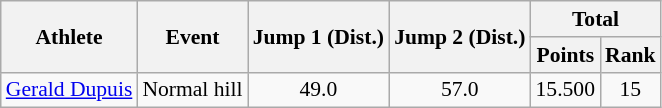<table class="wikitable" style="font-size:90%">
<tr>
<th rowspan="2">Athlete</th>
<th rowspan="2">Event</th>
<th rowspan="2">Jump 1 (Dist.)</th>
<th rowspan="2">Jump 2 (Dist.)</th>
<th colspan="2">Total</th>
</tr>
<tr>
<th>Points</th>
<th>Rank</th>
</tr>
<tr>
<td><a href='#'>Gerald Dupuis</a></td>
<td>Normal hill</td>
<td align="center">49.0</td>
<td align="center">57.0</td>
<td align="center">15.500</td>
<td align="center">15</td>
</tr>
</table>
